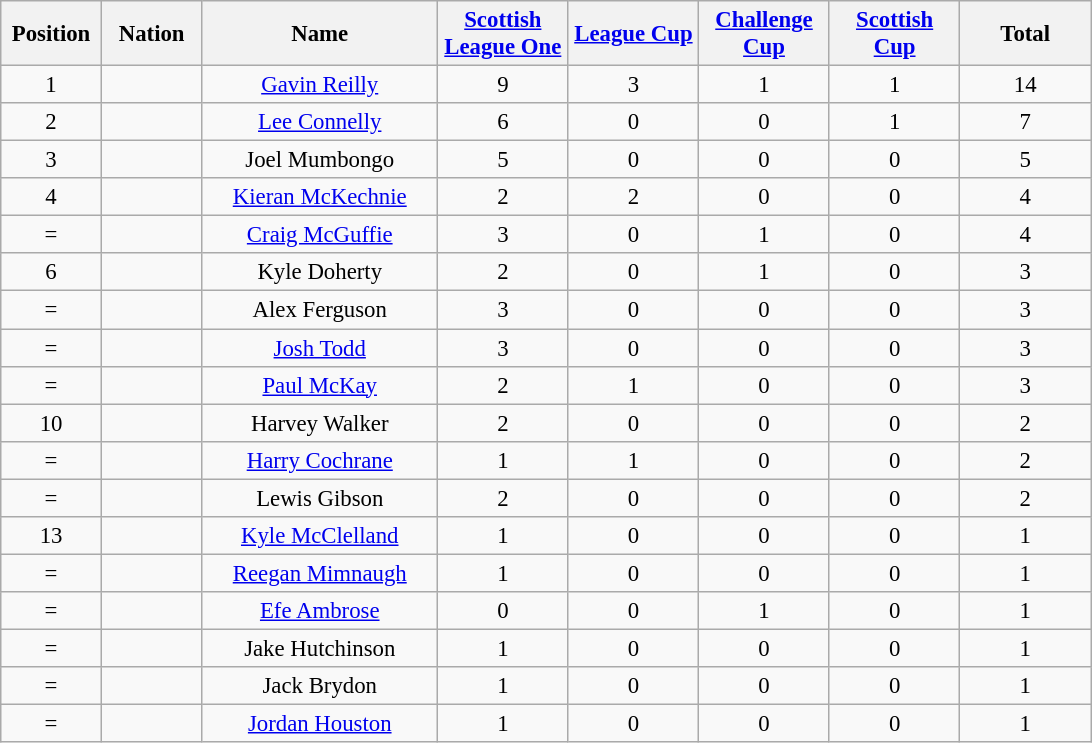<table class="wikitable" style="font-size: 95%; text-align: center">
<tr>
<th width=60>Position</th>
<th width=60>Nation</th>
<th width=150>Name</th>
<th width=80><a href='#'>Scottish League One</a></th>
<th width=80><a href='#'>League Cup</a></th>
<th width=80><a href='#'>Challenge Cup</a></th>
<th width=80><a href='#'>Scottish Cup</a></th>
<th width=80>Total</th>
</tr>
<tr>
<td>1</td>
<td></td>
<td><a href='#'>Gavin Reilly</a></td>
<td>9</td>
<td>3</td>
<td>1</td>
<td>1</td>
<td>14</td>
</tr>
<tr>
<td>2</td>
<td></td>
<td><a href='#'>Lee Connelly</a></td>
<td>6</td>
<td>0</td>
<td>0</td>
<td>1</td>
<td>7</td>
</tr>
<tr>
<td>3</td>
<td></td>
<td>Joel Mumbongo</td>
<td>5</td>
<td>0</td>
<td>0</td>
<td>0</td>
<td>5</td>
</tr>
<tr>
<td>4</td>
<td></td>
<td><a href='#'>Kieran McKechnie</a></td>
<td>2</td>
<td>2</td>
<td>0</td>
<td>0</td>
<td>4</td>
</tr>
<tr>
<td>=</td>
<td></td>
<td><a href='#'>Craig McGuffie</a></td>
<td>3</td>
<td>0</td>
<td>1</td>
<td>0</td>
<td>4</td>
</tr>
<tr>
<td>6</td>
<td></td>
<td>Kyle Doherty</td>
<td>2</td>
<td>0</td>
<td>1</td>
<td>0</td>
<td>3</td>
</tr>
<tr>
<td>=</td>
<td></td>
<td>Alex Ferguson</td>
<td>3</td>
<td>0</td>
<td>0</td>
<td>0</td>
<td>3</td>
</tr>
<tr>
<td>=</td>
<td></td>
<td><a href='#'>Josh Todd</a></td>
<td>3</td>
<td>0</td>
<td>0</td>
<td>0</td>
<td>3</td>
</tr>
<tr>
<td>=</td>
<td></td>
<td><a href='#'>Paul McKay</a></td>
<td>2</td>
<td>1</td>
<td>0</td>
<td>0</td>
<td>3</td>
</tr>
<tr>
<td>10</td>
<td></td>
<td>Harvey Walker</td>
<td>2</td>
<td>0</td>
<td>0</td>
<td>0</td>
<td>2</td>
</tr>
<tr>
<td>=</td>
<td></td>
<td><a href='#'>Harry Cochrane</a></td>
<td>1</td>
<td>1</td>
<td>0</td>
<td>0</td>
<td>2</td>
</tr>
<tr>
<td>=</td>
<td></td>
<td>Lewis Gibson</td>
<td>2</td>
<td>0</td>
<td>0</td>
<td>0</td>
<td>2</td>
</tr>
<tr>
<td>13</td>
<td></td>
<td><a href='#'>Kyle McClelland</a></td>
<td>1</td>
<td>0</td>
<td>0</td>
<td>0</td>
<td>1</td>
</tr>
<tr>
<td>=</td>
<td></td>
<td><a href='#'>Reegan Mimnaugh</a></td>
<td>1</td>
<td>0</td>
<td>0</td>
<td>0</td>
<td>1</td>
</tr>
<tr>
<td>=</td>
<td></td>
<td><a href='#'>Efe Ambrose</a></td>
<td>0</td>
<td>0</td>
<td>1</td>
<td>0</td>
<td>1</td>
</tr>
<tr>
<td>=</td>
<td></td>
<td>Jake Hutchinson</td>
<td>1</td>
<td>0</td>
<td>0</td>
<td>0</td>
<td>1</td>
</tr>
<tr>
<td>=</td>
<td></td>
<td>Jack Brydon</td>
<td>1</td>
<td>0</td>
<td>0</td>
<td>0</td>
<td>1</td>
</tr>
<tr>
<td>=</td>
<td></td>
<td><a href='#'>Jordan Houston</a></td>
<td>1</td>
<td>0</td>
<td>0</td>
<td>0</td>
<td>1</td>
</tr>
</table>
